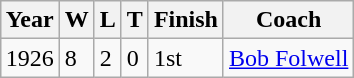<table class="wikitable" style="margin:1em auto;">
<tr>
<th>Year</th>
<th>W</th>
<th>L</th>
<th>T</th>
<th>Finish</th>
<th>Coach</th>
</tr>
<tr>
<td>1926</td>
<td>8</td>
<td>2</td>
<td>0</td>
<td>1st</td>
<td><a href='#'>Bob Folwell</a></td>
</tr>
</table>
